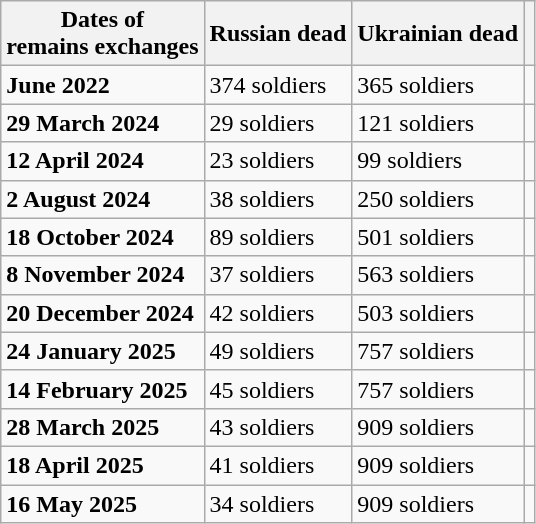<table class="wikitable plainrowheaders">
<tr>
<th scope="col">Dates of<br>remains exchanges</th>
<th scope="col">Russian dead</th>
<th scope="col">Ukrainian dead</th>
<th scope="col" ! class="unsortable"></th>
</tr>
<tr>
<td><strong>June 2022</strong></td>
<td>374 soldiers</td>
<td>365 soldiers</td>
<td></td>
</tr>
<tr>
<td><strong>29 March 2024</strong></td>
<td>29 soldiers</td>
<td>121 soldiers</td>
<td></td>
</tr>
<tr>
<td><strong>12 April 2024</strong></td>
<td>23 soldiers</td>
<td>99 soldiers</td>
<td></td>
</tr>
<tr>
<td><strong>2 August 2024</strong></td>
<td>38 soldiers</td>
<td>250 soldiers</td>
<td></td>
</tr>
<tr>
<td><strong>18 October 2024</strong></td>
<td>89 soldiers</td>
<td>501 soldiers</td>
<td></td>
</tr>
<tr>
<td><strong>8 November 2024</strong></td>
<td>37 soldiers</td>
<td>563 soldiers</td>
<td></td>
</tr>
<tr>
<td><strong>20 December 2024</strong></td>
<td>42 soldiers</td>
<td>503 soldiers</td>
<td></td>
</tr>
<tr>
<td><strong>24 January 2025</strong></td>
<td>49 soldiers</td>
<td>757 soldiers</td>
<td></td>
</tr>
<tr>
<td><strong>14 February 2025</strong></td>
<td>45 soldiers</td>
<td>757 soldiers</td>
<td></td>
</tr>
<tr>
<td><strong>28 March 2025</strong></td>
<td>43 soldiers</td>
<td>909 soldiers</td>
<td></td>
</tr>
<tr>
<td><strong>18 April 2025</strong></td>
<td>41 soldiers</td>
<td>909 soldiers</td>
<td></td>
</tr>
<tr>
<td><strong>16 May 2025</strong></td>
<td>34 soldiers</td>
<td>909 soldiers</td>
<td></td>
</tr>
</table>
